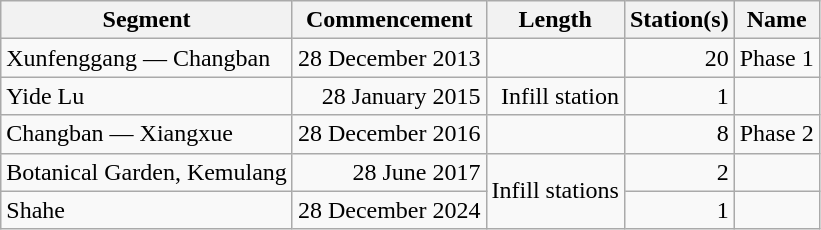<table class="wikitable" style="border-collapse: collapse; text-align: right;">
<tr>
<th>Segment</th>
<th>Commencement</th>
<th>Length</th>
<th>Station(s)</th>
<th>Name</th>
</tr>
<tr>
<td style="text-align: left;">Xunfenggang — Changban</td>
<td>28 December 2013</td>
<td></td>
<td>20</td>
<td style="text-align: left;">Phase 1</td>
</tr>
<tr>
<td style="text-align: left;">Yide Lu</td>
<td>28 January 2015</td>
<td>Infill station</td>
<td>1</td>
<td style="text-align: left;"></td>
</tr>
<tr>
<td style="text-align: left;">Changban — Xiangxue</td>
<td>28 December 2016</td>
<td></td>
<td>8</td>
<td style="text-align: left;">Phase 2</td>
</tr>
<tr>
<td style="text-align: left;">Botanical Garden, 	Kemulang</td>
<td>28 June 2017</td>
<td rowspan="2">Infill stations</td>
<td>2</td>
<td style="text-align: left;"></td>
</tr>
<tr>
<td style="text-align: left;">Shahe</td>
<td>28 December 2024</td>
<td>1</td>
<td></td>
</tr>
</table>
